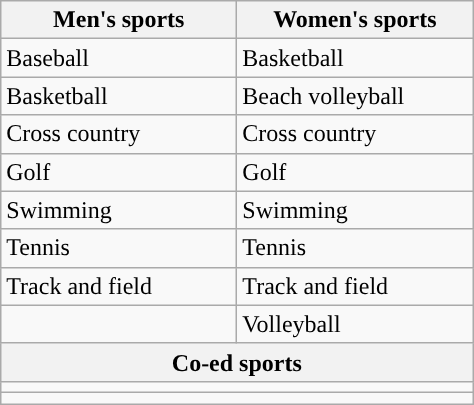<table class="wikitable" style=" ">
<tr>
<th width=150px>Men's sports</th>
<th width=150px>Women's sports</th>
</tr>
<tr>
<td>Baseball</td>
<td>Basketball</td>
</tr>
<tr>
<td>Basketball</td>
<td>Beach volleyball</td>
</tr>
<tr>
<td>Cross country</td>
<td>Cross country</td>
</tr>
<tr>
<td>Golf</td>
<td>Golf</td>
</tr>
<tr>
<td>Swimming</td>
<td>Swimming</td>
</tr>
<tr>
<td>Tennis</td>
<td>Tennis</td>
</tr>
<tr>
<td>Track and field</td>
<td>Track and field</td>
</tr>
<tr>
<td></td>
<td>Volleyball</td>
</tr>
<tr>
<th colspan=2>Co-ed sports</th>
</tr>
<tr>
<td colspan=2></td>
</tr>
<tr>
<td colspan="2"></td>
</tr>
</table>
